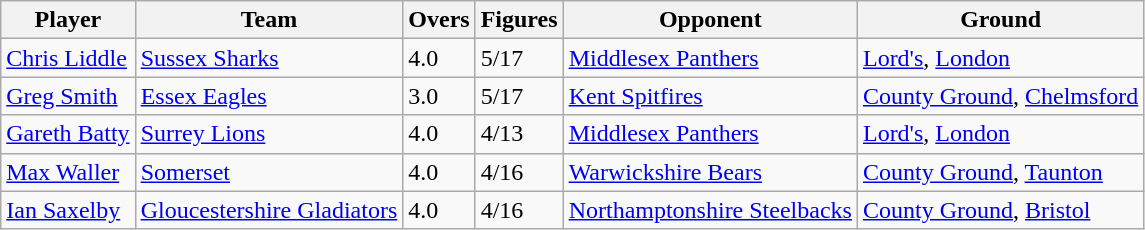<table class="wikitable">
<tr>
<th>Player</th>
<th>Team</th>
<th>Overs</th>
<th>Figures</th>
<th>Opponent</th>
<th>Ground</th>
</tr>
<tr>
<td><a href='#'>Chris Liddle</a></td>
<td><a href='#'>Sussex Sharks</a></td>
<td>4.0</td>
<td>5/17</td>
<td><a href='#'>Middlesex Panthers</a></td>
<td><a href='#'>Lord's</a>, <a href='#'>London</a></td>
</tr>
<tr>
<td><a href='#'>Greg Smith</a></td>
<td><a href='#'>Essex Eagles</a></td>
<td>3.0</td>
<td>5/17</td>
<td><a href='#'>Kent Spitfires</a></td>
<td><a href='#'>County Ground</a>, <a href='#'>Chelmsford</a></td>
</tr>
<tr>
<td><a href='#'>Gareth Batty</a></td>
<td><a href='#'>Surrey Lions</a></td>
<td>4.0</td>
<td>4/13</td>
<td><a href='#'>Middlesex Panthers</a></td>
<td><a href='#'>Lord's</a>, <a href='#'>London</a></td>
</tr>
<tr>
<td><a href='#'>Max Waller</a></td>
<td><a href='#'>Somerset</a></td>
<td>4.0</td>
<td>4/16</td>
<td><a href='#'>Warwickshire Bears</a></td>
<td><a href='#'>County Ground</a>, <a href='#'>Taunton</a></td>
</tr>
<tr>
<td><a href='#'>Ian Saxelby</a></td>
<td><a href='#'>Gloucestershire Gladiators</a></td>
<td>4.0</td>
<td>4/16</td>
<td><a href='#'>Northamptonshire Steelbacks</a></td>
<td><a href='#'>County Ground</a>, <a href='#'>Bristol</a></td>
</tr>
</table>
